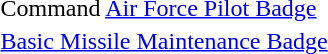<table>
<tr>
<td align=center></td>
<td>Command <a href='#'>Air Force Pilot Badge</a></td>
</tr>
<tr>
<td align=center></td>
<td><a href='#'>Basic Missile Maintenance Badge</a></td>
</tr>
</table>
